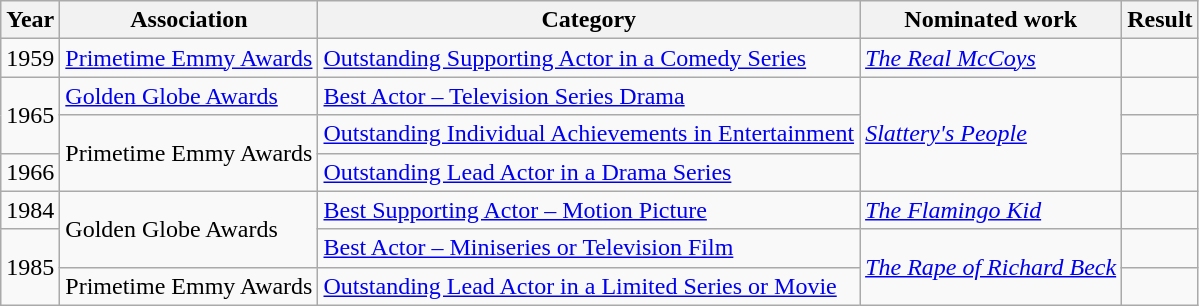<table class="wikitable sortable">
<tr>
<th>Year</th>
<th>Association</th>
<th>Category</th>
<th>Nominated work</th>
<th>Result</th>
</tr>
<tr>
<td>1959</td>
<td><a href='#'>Primetime Emmy Awards</a></td>
<td><a href='#'>Outstanding Supporting Actor in a Comedy Series</a></td>
<td><em><a href='#'>The Real McCoys</a></em></td>
<td></td>
</tr>
<tr>
<td rowspan="2">1965</td>
<td><a href='#'>Golden Globe Awards</a></td>
<td><a href='#'>Best Actor – Television Series Drama</a></td>
<td rowspan="3"><em><a href='#'>Slattery's People</a></em></td>
<td></td>
</tr>
<tr>
<td rowspan="2">Primetime Emmy Awards</td>
<td><a href='#'>Outstanding Individual Achievements in Entertainment</a></td>
<td></td>
</tr>
<tr>
<td>1966</td>
<td><a href='#'>Outstanding Lead Actor in a Drama Series</a></td>
<td></td>
</tr>
<tr>
<td>1984</td>
<td rowspan="2">Golden Globe Awards</td>
<td><a href='#'>Best Supporting Actor – Motion Picture</a></td>
<td><em><a href='#'>The Flamingo Kid</a></em></td>
<td></td>
</tr>
<tr>
<td rowspan="2">1985</td>
<td><a href='#'>Best Actor – Miniseries or Television Film</a></td>
<td rowspan="2"><em><a href='#'>The Rape of Richard Beck</a></em></td>
<td></td>
</tr>
<tr>
<td>Primetime Emmy Awards</td>
<td><a href='#'>Outstanding Lead Actor in a Limited Series or Movie</a></td>
<td></td>
</tr>
</table>
